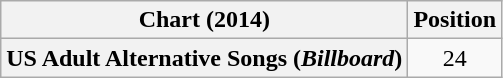<table class="wikitable sortable plainrowheaders" style="text-align:center;">
<tr>
<th scope="col">Chart (2014)</th>
<th scope="col">Position</th>
</tr>
<tr>
<th scope="row">US Adult Alternative Songs (<em>Billboard</em>)</th>
<td>24</td>
</tr>
</table>
